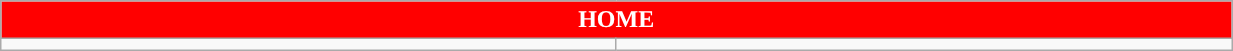<table class="wikitable collapsible collapsed" style="width:65%">
<tr>
<th colspan=6 ! style="color:white; background:red">HOME</th>
</tr>
<tr>
<td></td>
<td></td>
</tr>
</table>
